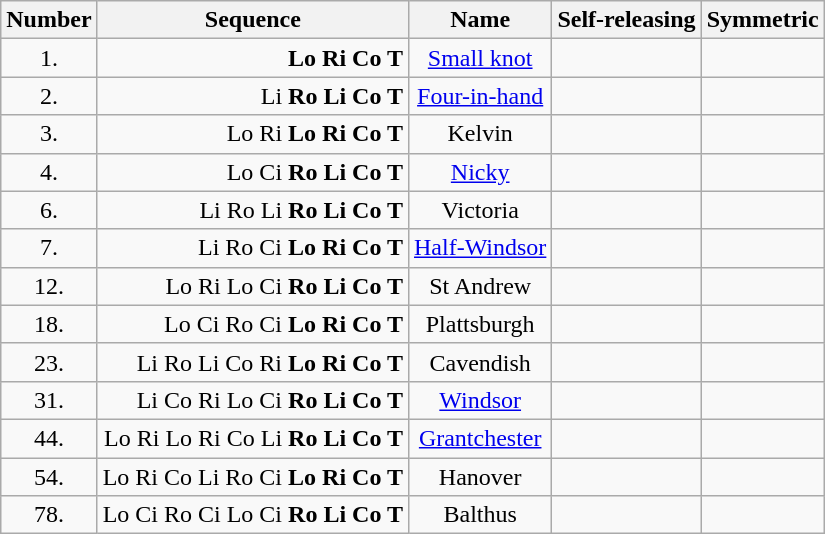<table class="wikitable" style="text-align:center">
<tr>
<th>Number</th>
<th>Sequence</th>
<th>Name</th>
<th>Self-releasing</th>
<th>Symmetric</th>
</tr>
<tr>
<td>1.</td>
<td align=right><strong>Lo Ri Co T</strong></td>
<td><a href='#'>Small knot</a></td>
<td></td>
<td></td>
</tr>
<tr>
<td>2.</td>
<td align=right>Li <strong>Ro Li Co T</strong></td>
<td><a href='#'>Four-in-hand</a></td>
<td></td>
<td></td>
</tr>
<tr>
<td>3.</td>
<td align=right>Lo Ri <strong>Lo Ri Co T</strong></td>
<td>Kelvin</td>
<td></td>
<td></td>
</tr>
<tr>
<td>4.</td>
<td align=right>Lo Ci <strong>Ro Li Co T</strong></td>
<td><a href='#'>Nicky</a></td>
<td></td>
<td></td>
</tr>
<tr>
<td>6.</td>
<td align=right>Li Ro Li <strong>Ro Li Co T</strong></td>
<td>Victoria</td>
<td></td>
<td></td>
</tr>
<tr>
<td>7.</td>
<td align=right>Li Ro Ci <strong>Lo Ri Co T</strong></td>
<td><a href='#'>Half-Windsor</a></td>
<td></td>
<td></td>
</tr>
<tr>
<td>12.</td>
<td align=right>Lo Ri Lo Ci <strong>Ro Li Co T</strong></td>
<td>St Andrew</td>
<td></td>
<td></td>
</tr>
<tr>
<td>18.</td>
<td align=right>Lo Ci Ro Ci <strong>Lo Ri Co T</strong></td>
<td>Plattsburgh</td>
<td></td>
<td></td>
</tr>
<tr>
<td>23.</td>
<td align=right>Li Ro Li Co Ri <strong>Lo Ri Co T</strong></td>
<td>Cavendish</td>
<td></td>
<td></td>
</tr>
<tr>
<td>31.</td>
<td align=right>Li Co Ri Lo Ci <strong>Ro Li Co T</strong></td>
<td><a href='#'>Windsor</a></td>
<td></td>
<td></td>
</tr>
<tr>
<td>44.</td>
<td align=right>Lo Ri Lo Ri Co Li <strong>Ro Li Co T</strong></td>
<td><a href='#'>Grantchester</a></td>
<td></td>
<td></td>
</tr>
<tr>
<td>54.</td>
<td align=right>Lo Ri Co Li Ro Ci <strong>Lo Ri Co T</strong></td>
<td>Hanover</td>
<td></td>
<td></td>
</tr>
<tr>
<td>78.</td>
<td align=right>Lo Ci Ro Ci Lo Ci <strong>Ro Li Co T</strong></td>
<td>Balthus</td>
<td></td>
<td></td>
</tr>
</table>
